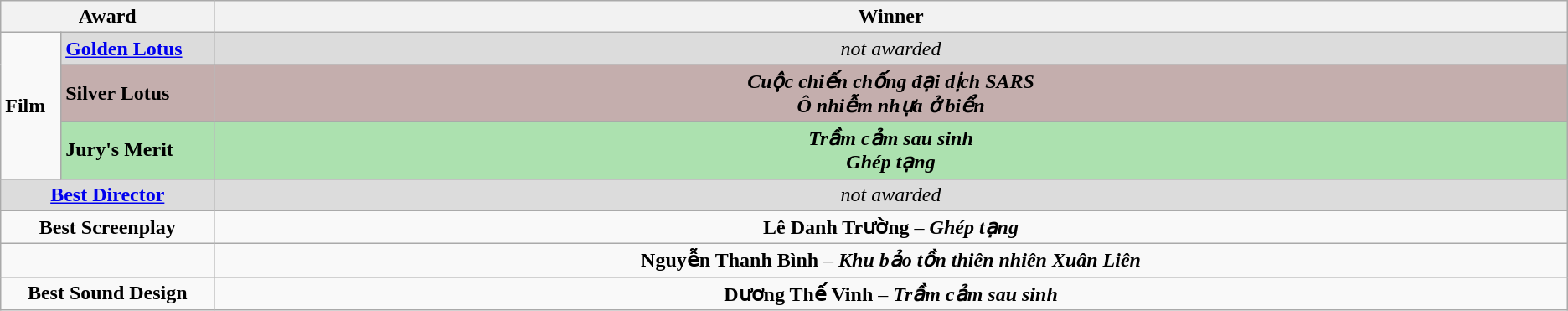<table class=wikitable>
<tr>
<th width="12%" colspan="2">Award</th>
<th width="76%">Winner</th>
</tr>
<tr>
<td rowspan="3"><strong>Film</strong></td>
<td style="background:#DCDCDC"><strong><a href='#'>Golden Lotus</a></strong></td>
<td style="background:#DCDCDC" align=center><em>not awarded</em></td>
</tr>
<tr>
<td style="background:#C4AEAD"><strong>Silver Lotus</strong></td>
<td style="background:#C4AEAD" align=center><strong><em>Cuộc chiến chống đại dịch SARS</em></strong><br><strong><em>Ô nhiễm nhựa ở biển</em></strong></td>
</tr>
<tr>
<td style="background:#ACE1AF"><strong>Jury's Merit</strong></td>
<td style="background:#ACE1AF" align=center><strong><em>Trầm cảm sau sinh</em></strong><br><strong><em>Ghép tạng</em></strong></td>
</tr>
<tr>
<td colspan="2" align=center style="background:#DCDCDC"><strong><a href='#'>Best Director</a></strong></td>
<td align=center style="background:#DCDCDC"><em>not awarded</em></td>
</tr>
<tr>
<td colspan="2" align=center><strong>Best Screenplay</strong></td>
<td align=center><strong>Lê Danh Trường</strong> – <strong><em>Ghép tạng</em></strong></td>
</tr>
<tr>
<td colspan="2" align=center><strong></strong></td>
<td align=center><strong>Nguyễn Thanh Bình</strong> – <strong><em>Khu bảo tồn thiên nhiên Xuân Liên</em></strong></td>
</tr>
<tr>
<td colspan="2" align=center><strong>Best Sound Design</strong></td>
<td align=center><strong>Dương Thế Vinh</strong> – <strong><em>Trầm cảm sau sinh</em></strong></td>
</tr>
</table>
